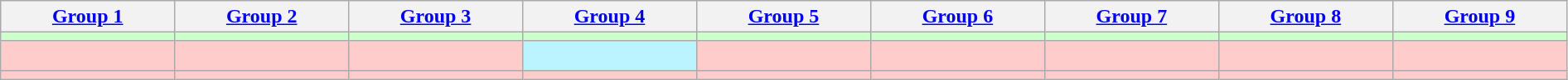<table class="wikitable" style="text-align:center;" width="99.75%">
<tr align="center">
<th width="11.11%"><a href='#'>Group 1</a></th>
<th width="11.11%"><a href='#'>Group 2</a></th>
<th width="11.1%1"><a href='#'>Group 3</a></th>
<th width="11.11%"><a href='#'>Group 4</a></th>
<th width="11.11%"><a href='#'>Group 5</a></th>
<th width="11.11%"><a href='#'>Group 6</a></th>
<th width="11.11%"><a href='#'>Group 7</a></th>
<th width="11.11%"><a href='#'>Group 8</a></th>
<th width="11.11%"><a href='#'>Group 9</a></th>
</tr>
<tr style="background:#ccffcc; vertical-align:top; font-size:90%">
<td style="vertical-align:top"></td>
<td style="vertical-align:top"></td>
<td style="vertical-align:top"></td>
<td style="vertical-align:top"></td>
<td style="vertical-align:top"></td>
<td style="vertical-align:top"></td>
<td style="vertical-align:top"></td>
<td style="vertical-align:top"></td>
<td style="vertical-align:top"></td>
</tr>
<tr style="background:#ffcccc; vertical-align:top; font-size:90%">
<td style="vertical-align:top"></td>
<td style="vertical-align:top"></td>
<td style="vertical-align:top"></td>
<td bgcolor="#BBF3FF" style="vertical-align:top"></td>
<td style="vertical-align:top"></td>
<td style="vertical-align:top"></td>
<td style="vertical-align:top"></td>
<td style="vertical-align:top"><br></td>
<td style="vertical-align:top"></td>
</tr>
<tr style="background:#ffcccc; vertical-align:top; font-size:90%">
<td style="vertical-align:top"></td>
<td style="vertical-align:top"></td>
<td style="vertical-align:top"></td>
<td style="vertical-align:top"></td>
<td style="vertical-align:top"></td>
<td style="vertical-align:top"></td>
<td style="vertical-align:top"></td>
<td style="vertical-align:top"></td>
<td style="vertical-align:top"></td>
</tr>
</table>
